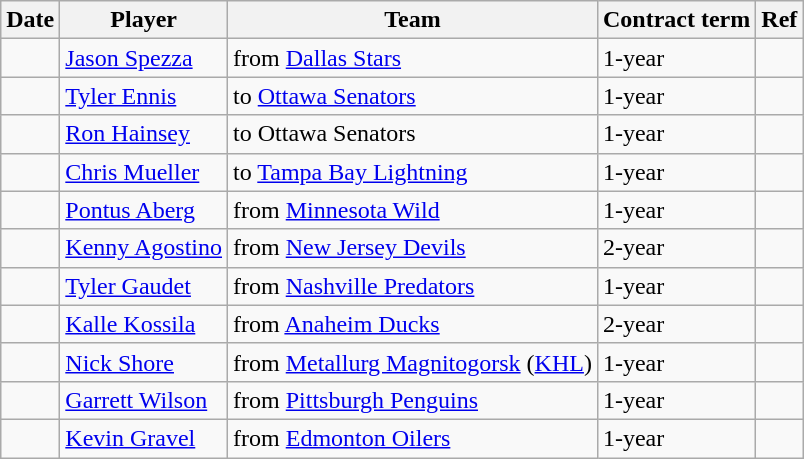<table class="wikitable">
<tr>
<th>Date</th>
<th>Player</th>
<th>Team</th>
<th>Contract term</th>
<th>Ref</th>
</tr>
<tr>
<td></td>
<td><a href='#'>Jason Spezza</a></td>
<td>from <a href='#'>Dallas Stars</a></td>
<td>1-year</td>
<td></td>
</tr>
<tr>
<td></td>
<td><a href='#'>Tyler Ennis</a></td>
<td>to <a href='#'>Ottawa Senators</a></td>
<td>1-year</td>
<td></td>
</tr>
<tr>
<td></td>
<td><a href='#'>Ron Hainsey</a></td>
<td>to Ottawa Senators</td>
<td>1-year</td>
<td></td>
</tr>
<tr>
<td></td>
<td><a href='#'>Chris Mueller</a></td>
<td>to <a href='#'>Tampa Bay Lightning</a></td>
<td>1-year</td>
<td></td>
</tr>
<tr>
<td></td>
<td><a href='#'>Pontus Aberg</a></td>
<td>from <a href='#'>Minnesota Wild</a></td>
<td>1-year</td>
<td></td>
</tr>
<tr>
<td></td>
<td><a href='#'>Kenny Agostino</a></td>
<td>from <a href='#'>New Jersey Devils</a></td>
<td>2-year</td>
<td></td>
</tr>
<tr>
<td></td>
<td><a href='#'>Tyler Gaudet</a></td>
<td>from <a href='#'>Nashville Predators</a></td>
<td>1-year</td>
<td></td>
</tr>
<tr>
<td></td>
<td><a href='#'>Kalle Kossila</a></td>
<td>from <a href='#'>Anaheim Ducks</a></td>
<td>2-year</td>
<td></td>
</tr>
<tr>
<td></td>
<td><a href='#'>Nick Shore</a></td>
<td>from <a href='#'>Metallurg Magnitogorsk</a> (<a href='#'>KHL</a>)</td>
<td>1-year</td>
<td></td>
</tr>
<tr>
<td></td>
<td><a href='#'>Garrett Wilson</a></td>
<td>from <a href='#'>Pittsburgh Penguins</a></td>
<td>1-year</td>
<td></td>
</tr>
<tr>
<td></td>
<td><a href='#'>Kevin Gravel</a></td>
<td>from <a href='#'>Edmonton Oilers</a></td>
<td>1-year</td>
<td></td>
</tr>
</table>
